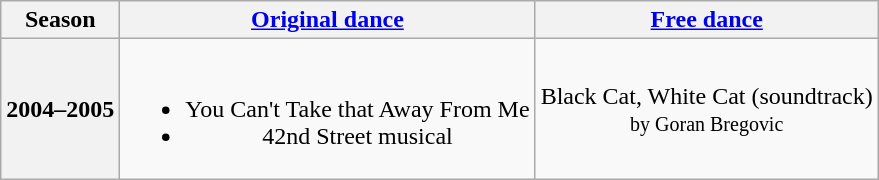<table class="wikitable" style="text-align:center">
<tr>
<th>Season</th>
<th><a href='#'>Original dance</a></th>
<th><a href='#'>Free dance</a></th>
</tr>
<tr>
<th>2004–2005</th>
<td><br><ul><li>You Can't Take that Away From Me</li><li>42nd Street musical</li></ul></td>
<td>Black Cat, White Cat (soundtrack) <br><small> by Goran Bregovic </small></td>
</tr>
</table>
